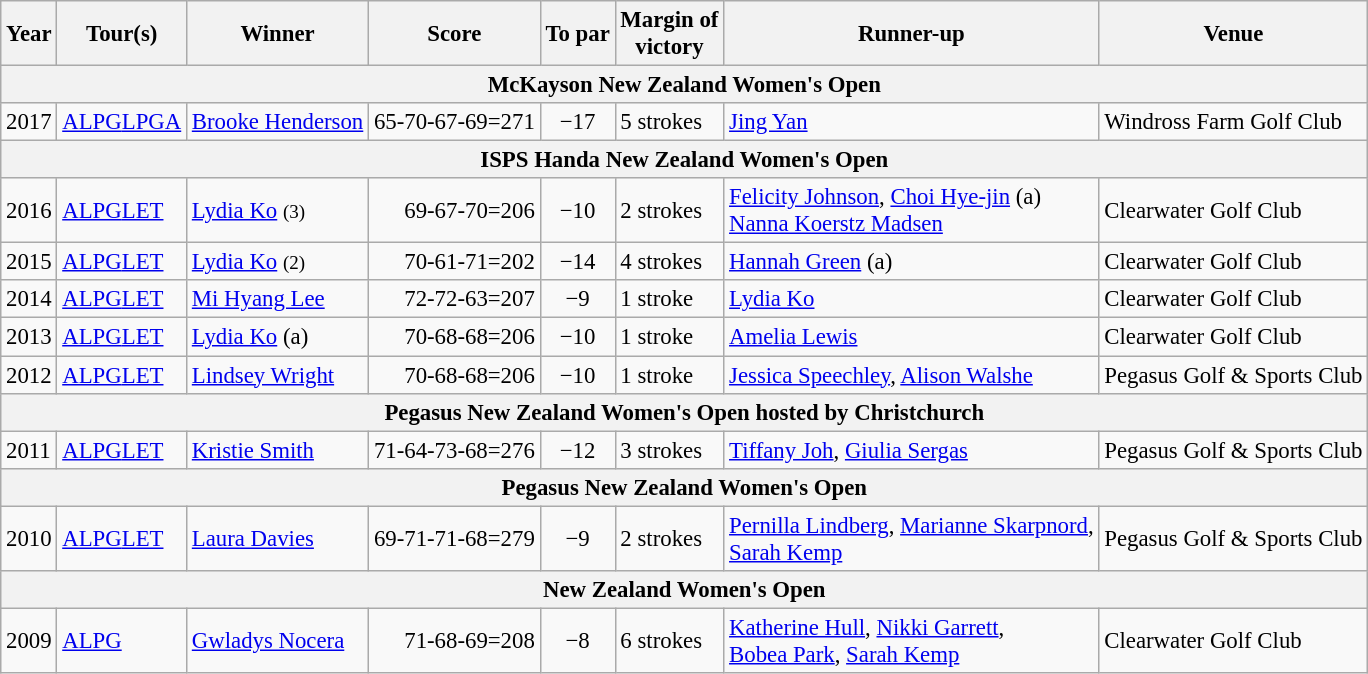<table class=wikitable style="font-size:95%">
<tr>
<th>Year</th>
<th>Tour(s)</th>
<th>Winner</th>
<th>Score</th>
<th>To par</th>
<th>Margin of<br>victory</th>
<th>Runner-up</th>
<th>Venue</th>
</tr>
<tr>
<th colspan=8>McKayson New Zealand Women's Open</th>
</tr>
<tr>
<td>2017</td>
<td><a href='#'>ALPG</a><a href='#'>LPGA</a></td>
<td> <a href='#'>Brooke Henderson</a></td>
<td align=right>65-70-67-69=271</td>
<td align=center>−17</td>
<td>5 strokes</td>
<td> <a href='#'>Jing Yan</a></td>
<td>Windross Farm Golf Club</td>
</tr>
<tr>
<th colspan=8>ISPS Handa New Zealand Women's Open</th>
</tr>
<tr>
<td>2016</td>
<td><a href='#'>ALPG</a><a href='#'>LET</a></td>
<td> <a href='#'>Lydia Ko</a> <small>(3)</small></td>
<td align=right>69-67-70=206</td>
<td align=center>−10</td>
<td>2 strokes</td>
<td> <a href='#'>Felicity Johnson</a>,  <a href='#'>Choi Hye-jin</a> (a)<br> <a href='#'>Nanna Koerstz Madsen</a></td>
<td>Clearwater Golf Club</td>
</tr>
<tr>
<td>2015</td>
<td><a href='#'>ALPG</a><a href='#'>LET</a></td>
<td> <a href='#'>Lydia Ko</a> <small>(2)</small></td>
<td align=right>70-61-71=202</td>
<td align=center>−14</td>
<td>4 strokes</td>
<td> <a href='#'>Hannah Green</a> (a)</td>
<td>Clearwater Golf Club</td>
</tr>
<tr>
<td>2014</td>
<td><a href='#'>ALPG</a><a href='#'>LET</a></td>
<td> <a href='#'>Mi Hyang Lee</a></td>
<td align=right>72-72-63=207</td>
<td align=center>−9</td>
<td>1 stroke</td>
<td> <a href='#'>Lydia Ko</a></td>
<td>Clearwater Golf Club</td>
</tr>
<tr>
<td>2013</td>
<td><a href='#'>ALPG</a><a href='#'>LET</a></td>
<td> <a href='#'>Lydia Ko</a> (a)</td>
<td align=right>70-68-68=206</td>
<td align=center>−10</td>
<td>1 stroke</td>
<td> <a href='#'>Amelia Lewis</a></td>
<td>Clearwater Golf Club</td>
</tr>
<tr>
<td>2012</td>
<td><a href='#'>ALPG</a><a href='#'>LET</a></td>
<td> <a href='#'>Lindsey Wright</a></td>
<td align=right>70-68-68=206</td>
<td align=center>−10</td>
<td>1 stroke</td>
<td> <a href='#'>Jessica Speechley</a>,  <a href='#'>Alison Walshe</a></td>
<td>Pegasus Golf & Sports Club</td>
</tr>
<tr>
<th colspan=8>Pegasus New Zealand Women's Open hosted by Christchurch</th>
</tr>
<tr>
<td>2011</td>
<td><a href='#'>ALPG</a><a href='#'>LET</a></td>
<td> <a href='#'>Kristie Smith</a></td>
<td>71-64-73-68=276</td>
<td align=center>−12</td>
<td>3 strokes</td>
<td> <a href='#'>Tiffany Joh</a>,  <a href='#'>Giulia Sergas</a></td>
<td>Pegasus Golf & Sports Club</td>
</tr>
<tr>
<th colspan=8>Pegasus New Zealand Women's Open</th>
</tr>
<tr>
<td>2010</td>
<td><a href='#'>ALPG</a><a href='#'>LET</a></td>
<td> <a href='#'>Laura Davies</a></td>
<td>69-71-71-68=279</td>
<td align=center>−9</td>
<td>2 strokes</td>
<td> <a href='#'>Pernilla Lindberg</a>,  <a href='#'>Marianne Skarpnord</a>,<br> <a href='#'>Sarah Kemp</a></td>
<td>Pegasus Golf & Sports Club</td>
</tr>
<tr>
<th colspan=8>New Zealand Women's Open</th>
</tr>
<tr>
<td>2009</td>
<td><a href='#'>ALPG</a></td>
<td> <a href='#'>Gwladys Nocera</a></td>
<td align=right>71-68-69=208</td>
<td align=center>−8</td>
<td>6 strokes</td>
<td> <a href='#'>Katherine Hull</a>,  <a href='#'>Nikki Garrett</a>,<br> <a href='#'>Bobea Park</a>,  <a href='#'>Sarah Kemp</a></td>
<td>Clearwater Golf Club</td>
</tr>
</table>
